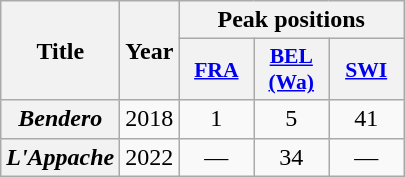<table class="wikitable plainrowheaders" style="text-align:center">
<tr>
<th scope="col" rowspan="2">Title</th>
<th scope="col" rowspan="2">Year</th>
<th scope="col" colspan="4">Peak positions</th>
</tr>
<tr>
<th scope="col" style="width:3em;font-size:90%;"><a href='#'>FRA</a><br></th>
<th scope="col" style="width:3em;font-size:90%;"><a href='#'>BEL<br>(Wa)</a><br></th>
<th scope="col" style="width:3em;font-size:90%;"><a href='#'>SWI</a><br></th>
</tr>
<tr>
<th scope="row"><em>Bendero</em></th>
<td>2018</td>
<td>1</td>
<td>5</td>
<td>41</td>
</tr>
<tr>
<th scope="row"><em>L'Appache</em></th>
<td>2022</td>
<td>—</td>
<td>34</td>
<td>—</td>
</tr>
</table>
